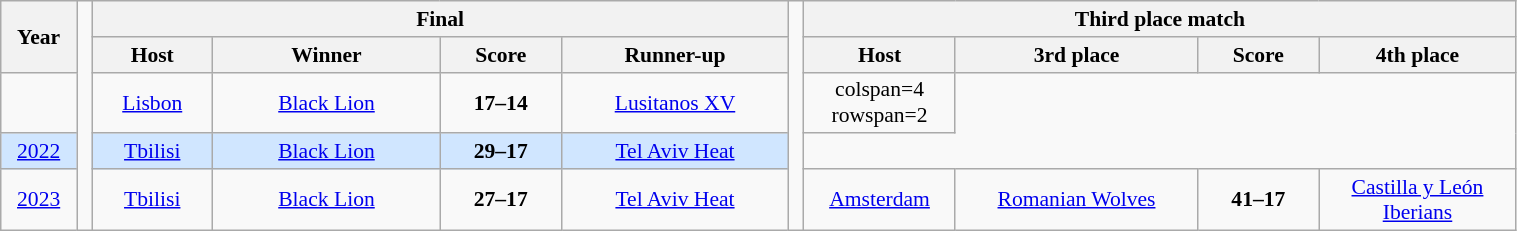<table class="wikitable" style="font-size:90%; width: 80%; text-align: center;">
<tr>
<th width=5% rowspan=2>Year</th>
<td width=1% rowspan=5></td>
<th colspan=4>Final</th>
<td width=1% rowspan=5></td>
<th colspan=4>Third place match</th>
</tr>
<tr>
<th width=8%>Host</th>
<th width=15%>Winner</th>
<th width=8%>Score</th>
<th width=15%>Runner-up</th>
<th width=10%>Host</th>
<th width=16%>3rd place</th>
<th width=8%>Score</th>
<th width=16%>4th place</th>
</tr>
<tr>
<td></td>
<td><a href='#'>Lisbon</a></td>
<td> <a href='#'>Black Lion</a></td>
<td><strong>17–14</strong></td>
<td> <a href='#'>Lusitanos XV</a></td>
<td>colspan=4 rowspan=2 </td>
</tr>
<tr style="background: #D0E6FF;">
<td><a href='#'>2022</a></td>
<td><a href='#'>Tbilisi</a></td>
<td> <a href='#'>Black Lion</a></td>
<td><strong>29–17</strong></td>
<td> <a href='#'>Tel Aviv Heat</a></td>
</tr>
<tr>
<td><a href='#'>2023</a></td>
<td><a href='#'>Tbilisi</a></td>
<td> <a href='#'>Black Lion</a></td>
<td><strong>27–17</strong></td>
<td> <a href='#'>Tel Aviv Heat</a></td>
<td><a href='#'>Amsterdam</a></td>
<td> <a href='#'>Romanian Wolves</a></td>
<td><strong>41–17</strong></td>
<td> <a href='#'>Castilla y León Iberians</a></td>
</tr>
</table>
